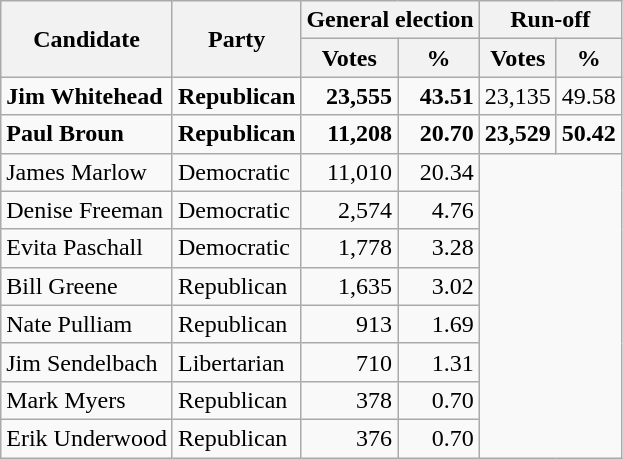<table class=wikitable style=text-align:right>
<tr>
<th rowspan=2>Candidate</th>
<th rowspan=2>Party</th>
<th colspan=2><strong>General election</strong></th>
<th colspan=2><strong>Run-off</strong></th>
</tr>
<tr>
<th>Votes</th>
<th>%</th>
<th>Votes</th>
<th>%</th>
</tr>
<tr>
<td align=left ><strong>Jim Whitehead</strong></td>
<td align=left ><strong>Republican</strong></td>
<td><strong>23,555</strong></td>
<td><strong>43.51</strong></td>
<td>23,135</td>
<td>49.58</td>
</tr>
<tr>
<td align=left ><strong>Paul Broun</strong></td>
<td align=left ><strong>Republican</strong></td>
<td><strong>11,208</strong></td>
<td><strong>20.70</strong></td>
<td><strong>23,529</strong></td>
<td><strong>50.42</strong></td>
</tr>
<tr>
<td align=left >James Marlow</td>
<td align=left >Democratic</td>
<td>11,010</td>
<td>20.34</td>
<td rowspan=8 colspan=2></td>
</tr>
<tr>
<td align=left >Denise Freeman</td>
<td align=left >Democratic</td>
<td>2,574</td>
<td>4.76</td>
</tr>
<tr>
<td align=left >Evita Paschall</td>
<td align=left >Democratic</td>
<td>1,778</td>
<td>3.28</td>
</tr>
<tr>
<td align=left >Bill Greene</td>
<td align=left >Republican</td>
<td>1,635</td>
<td>3.02</td>
</tr>
<tr>
<td align=left >Nate Pulliam</td>
<td align=left >Republican</td>
<td>913</td>
<td>1.69</td>
</tr>
<tr>
<td align=left >Jim Sendelbach</td>
<td align=left >Libertarian</td>
<td>710</td>
<td>1.31</td>
</tr>
<tr>
<td align=left >Mark Myers</td>
<td align=left >Republican</td>
<td>378</td>
<td>0.70</td>
</tr>
<tr>
<td align=left >Erik Underwood</td>
<td align=left >Republican</td>
<td>376</td>
<td>0.70</td>
</tr>
</table>
